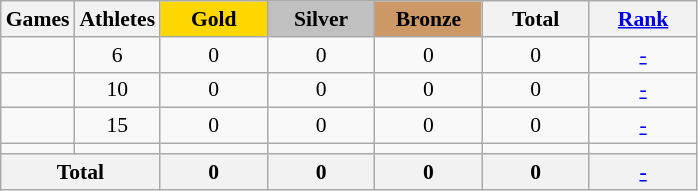<table class="wikitable sortable" style="text-align:center; font-size:90%;">
<tr>
<th>Games</th>
<th>Athletes</th>
<th style="background:gold; width:4.5em; font-weight:bold;">Gold</th>
<th style="background:silver; width:4.5em; font-weight:bold;">Silver</th>
<th style="background:#cc9966; width:4.5em; font-weight:bold;">Bronze</th>
<th style="width:4.5em; font-weight:bold;">Total</th>
<th style="width:4.5em; font-weight:bold;"><a href='#'>Rank</a></th>
</tr>
<tr>
<td align=left></td>
<td>6</td>
<td>0</td>
<td>0</td>
<td>0</td>
<td>0</td>
<td><a href='#'>-</a></td>
</tr>
<tr>
<td align=left></td>
<td>10</td>
<td>0</td>
<td>0</td>
<td>0</td>
<td>0</td>
<td><a href='#'>-</a></td>
</tr>
<tr>
<td align=left></td>
<td>15</td>
<td>0</td>
<td>0</td>
<td>0</td>
<td>0</td>
<td><a href='#'>-</a></td>
</tr>
<tr>
<td align=left></td>
<td></td>
<td></td>
<td></td>
<td></td>
<td></td>
<td></td>
</tr>
<tr>
<th colspan=2>Total</th>
<th>0</th>
<th>0</th>
<th>0</th>
<th>0</th>
<th><a href='#'>-</a></th>
</tr>
</table>
